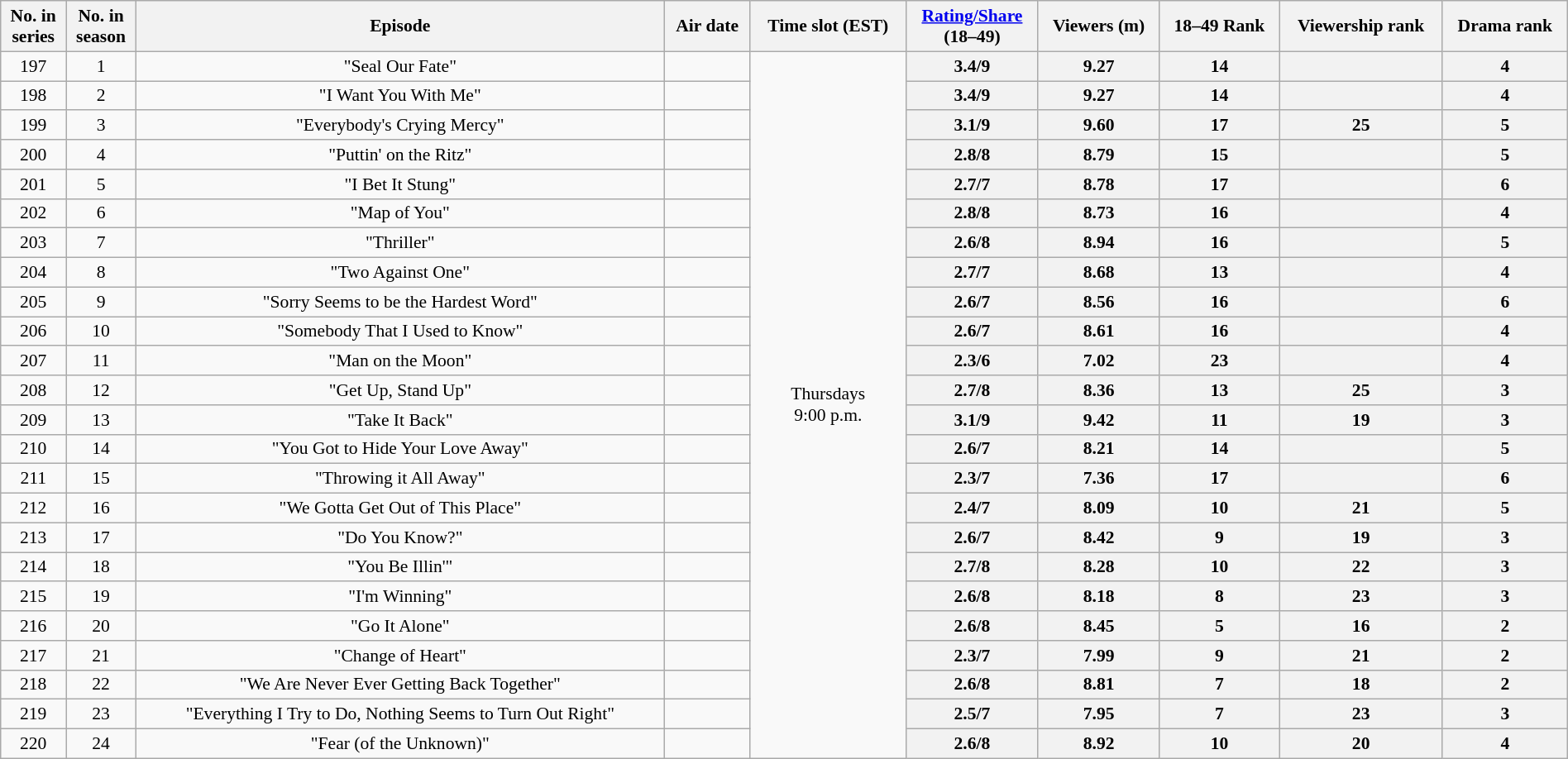<table class="wikitable" style="font-size:90%; text-align:center; width: 100%; margin-left: auto; margin-right: auto;">
<tr>
<th>No. in<br>series</th>
<th>No. in<br>season</th>
<th>Episode</th>
<th>Air date</th>
<th>Time slot (EST)</th>
<th><a href='#'>Rating/Share</a> <br>(18–49)</th>
<th>Viewers (m)</th>
<th>18–49 Rank</th>
<th>Viewership rank</th>
<th>Drama rank</th>
</tr>
<tr>
<td style="text-align:center">197</td>
<td style="text-align:center">1</td>
<td>"Seal Our Fate"</td>
<td></td>
<td style="text-align:center" rowspan=24>Thursdays<br>9:00 p.m.</td>
<th style="text-align:center">3.4/9</th>
<th style="text-align:center">9.27</th>
<th>14</th>
<th></th>
<th style="text-align:center">4</th>
</tr>
<tr>
<td style="text-align:center">198</td>
<td style="text-align:center">2</td>
<td>"I Want You With Me"</td>
<td></td>
<th style="text-align:center">3.4/9</th>
<th style="text-align:center">9.27</th>
<th style="text-align:center">14</th>
<th></th>
<th style="text-align:center">4</th>
</tr>
<tr>
<td style="text-align:center">199</td>
<td style="text-align:center">3</td>
<td>"Everybody's Crying Mercy"</td>
<td></td>
<th style="text-align:center">3.1/9</th>
<th style="text-align:center">9.60</th>
<th style="text-align:center">17</th>
<th style="text-align:center">25</th>
<th style="text-align:center">5</th>
</tr>
<tr>
<td style="text-align:center">200</td>
<td style="text-align:center">4</td>
<td>"Puttin' on the Ritz"</td>
<td></td>
<th style="text-align:center">2.8/8</th>
<th style="text-align:center">8.79</th>
<th style="text-align:center">15</th>
<th></th>
<th style="text-align:center">5</th>
</tr>
<tr>
<td style="text-align:center">201</td>
<td style="text-align:center">5</td>
<td>"I Bet It Stung"</td>
<td></td>
<th style="text-align:center">2.7/7</th>
<th style="text-align:center">8.78</th>
<th style="text-align:center">17</th>
<th></th>
<th style="text-align:center">6</th>
</tr>
<tr>
<td style="text-align:center">202</td>
<td style="text-align:center">6</td>
<td>"Map of You"</td>
<td></td>
<th style="text-align:center">2.8/8</th>
<th style="text-align:center">8.73</th>
<th style="text-align:center">16</th>
<th></th>
<th style="text-align:center">4</th>
</tr>
<tr>
<td style="text-align:center">203</td>
<td style="text-align:center">7</td>
<td>"Thriller"</td>
<td></td>
<th style="text-align:center">2.6/8</th>
<th style="text-align:center">8.94</th>
<th style="text-align:center">16</th>
<th></th>
<th style="text-align:center">5</th>
</tr>
<tr>
<td style="text-align:center">204</td>
<td style="text-align:center">8</td>
<td>"Two Against One"</td>
<td></td>
<th style="text-align:center">2.7/7</th>
<th style="text-align:center">8.68</th>
<th style="text-align:center">13</th>
<th></th>
<th style="text-align:center">4</th>
</tr>
<tr>
<td style="text-align:center">205</td>
<td style="text-align:center">9</td>
<td>"Sorry Seems to be the Hardest Word"</td>
<td></td>
<th style="text-align:center">2.6/7</th>
<th style="text-align:center">8.56</th>
<th style="text-align:center">16</th>
<th></th>
<th style="text-align:center">6</th>
</tr>
<tr>
<td style="text-align:center">206</td>
<td style="text-align:center">10</td>
<td>"Somebody That I Used to Know"</td>
<td></td>
<th style="text-align:center">2.6/7</th>
<th style="text-align:center">8.61</th>
<th style="text-align:center">16</th>
<th></th>
<th style="text-align:center">4</th>
</tr>
<tr>
<td style="text-align:center">207</td>
<td style="text-align:center">11</td>
<td>"Man on the Moon"</td>
<td></td>
<th style="text-align:center">2.3/6</th>
<th style="text-align:center">7.02</th>
<th style="text-align:center">23</th>
<th></th>
<th style="text-align:center">4</th>
</tr>
<tr>
<td style="text-align:center">208</td>
<td style="text-align:center">12</td>
<td>"Get Up, Stand Up"</td>
<td></td>
<th style="text-align:center">2.7/8</th>
<th style="text-align:center">8.36</th>
<th style="text-align:center">13</th>
<th style="text-align:center">25</th>
<th style="text-align:center">3</th>
</tr>
<tr>
<td style="text-align:center">209</td>
<td style="text-align:center">13</td>
<td>"Take It Back"</td>
<td></td>
<th style="text-align:center">3.1/9</th>
<th style="text-align:center">9.42</th>
<th>11</th>
<th>19</th>
<th>3</th>
</tr>
<tr>
<td style="text-align:center">210</td>
<td style="text-align:center">14</td>
<td>"You Got to Hide Your Love Away"</td>
<td></td>
<th style="text-align:center">2.6/7</th>
<th style="text-align:center">8.21</th>
<th>14</th>
<th></th>
<th>5</th>
</tr>
<tr>
<td style="text-align:center">211</td>
<td style="text-align:center">15</td>
<td>"Throwing it All Away"</td>
<td></td>
<th style="text-align:center">2.3/7</th>
<th style="text-align:center">7.36</th>
<th>17</th>
<th></th>
<th>6</th>
</tr>
<tr>
<td style="text-align:center">212</td>
<td style="text-align:center">16</td>
<td>"We Gotta Get Out of This Place"</td>
<td></td>
<th style="text-align:center">2.4/7</th>
<th style="text-align:center">8.09</th>
<th>10</th>
<th>21</th>
<th>5</th>
</tr>
<tr>
<td style="text-align:center">213</td>
<td style="text-align:center">17</td>
<td>"Do You Know?"</td>
<td></td>
<th style="text-align:center">2.6/7</th>
<th style="text-align:center">8.42</th>
<th>9</th>
<th>19</th>
<th>3</th>
</tr>
<tr>
<td style="text-align:center">214</td>
<td style="text-align:center">18</td>
<td>"You Be Illin'"</td>
<td></td>
<th style="text-align:center">2.7/8</th>
<th style="text-align:center">8.28</th>
<th>10</th>
<th>22</th>
<th>3</th>
</tr>
<tr>
<td style="text-align:center">215</td>
<td style="text-align:center">19</td>
<td>"I'm Winning"</td>
<td></td>
<th style="text-align:center">2.6/8</th>
<th style="text-align:center">8.18</th>
<th>8</th>
<th>23</th>
<th>3</th>
</tr>
<tr>
<td style="text-align:center">216</td>
<td style="text-align:center">20</td>
<td>"Go It Alone"</td>
<td></td>
<th style="text-align:center">2.6/8</th>
<th style="text-align:center">8.45</th>
<th>5</th>
<th>16</th>
<th>2</th>
</tr>
<tr>
<td style="text-align:center">217</td>
<td style="text-align:center">21</td>
<td>"Change of Heart"</td>
<td></td>
<th style="text-align:center">2.3/7</th>
<th style="text-align:center">7.99</th>
<th>9</th>
<th>21</th>
<th>2</th>
</tr>
<tr>
<td style="text-align:center">218</td>
<td style="text-align:center">22</td>
<td>"We Are Never Ever Getting Back Together"</td>
<td></td>
<th style="text-align:center">2.6/8</th>
<th style="text-align:center">8.81</th>
<th>7</th>
<th>18</th>
<th>2</th>
</tr>
<tr>
<td style="text-align:center">219</td>
<td style="text-align:center">23</td>
<td>"Everything I Try to Do, Nothing Seems to Turn Out Right"</td>
<td></td>
<th style="text-align:center">2.5/7</th>
<th style="text-align:center">7.95</th>
<th>7</th>
<th>23</th>
<th>3</th>
</tr>
<tr>
<td style="text-align:center">220</td>
<td style="text-align:center">24</td>
<td>"Fear (of the Unknown)"</td>
<td></td>
<th style="text-align:center">2.6/8</th>
<th style="text-align:center">8.92</th>
<th>10</th>
<th>20</th>
<th>4</th>
</tr>
</table>
